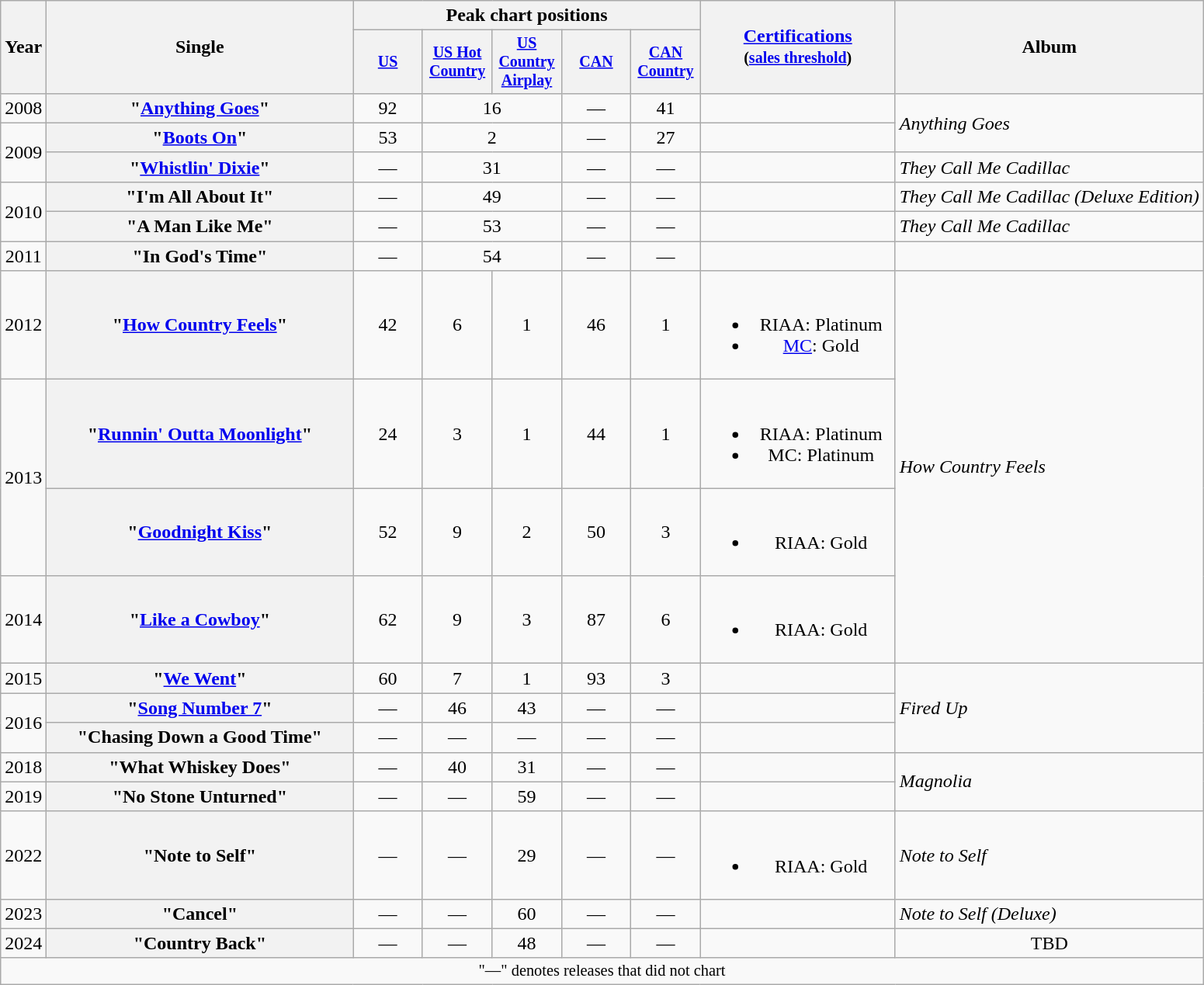<table class="wikitable plainrowheaders" style="text-align:center;">
<tr>
<th scope="col" rowspan="2">Year</th>
<th scope="col" rowspan="2" style="width:16em;">Single</th>
<th scope="col" colspan="5">Peak chart positions</th>
<th scope="col" rowspan="2" style="width:10em;"><a href='#'>Certifications</a><br><small>(<a href='#'>sales threshold</a>)</small></th>
<th scope="col" rowspan="2">Album</th>
</tr>
<tr style="font-size:smaller;">
<th scope="col" style="width:4em;"><a href='#'>US</a><br></th>
<th scope="col" style="width:4em;"><a href='#'>US Hot Country</a><br></th>
<th scope="col" style="width:4em;"><a href='#'>US Country Airplay</a><br></th>
<th scope="col" style="width:4em;"><a href='#'>CAN</a><br></th>
<th scope="col" style="width:4em;"><a href='#'>CAN Country</a><br></th>
</tr>
<tr>
<td>2008</td>
<th scope="row">"<a href='#'>Anything Goes</a>"</th>
<td>92</td>
<td colspan="2">16</td>
<td>—</td>
<td>41</td>
<td></td>
<td align="left" rowspan="2"><em>Anything Goes</em></td>
</tr>
<tr>
<td rowspan="2">2009</td>
<th scope="row">"<a href='#'>Boots On</a>"</th>
<td>53</td>
<td colspan="2">2</td>
<td>—</td>
<td>27</td>
<td></td>
</tr>
<tr>
<th scope="row">"<a href='#'>Whistlin' Dixie</a>"</th>
<td>—</td>
<td colspan="2">31</td>
<td>—</td>
<td>—</td>
<td></td>
<td align="left"><em>They Call Me Cadillac</em></td>
</tr>
<tr>
<td rowspan="2">2010</td>
<th scope="row">"I'm All About It"</th>
<td>—</td>
<td colspan="2">49</td>
<td>—</td>
<td>—</td>
<td></td>
<td><em>They Call Me Cadillac (Deluxe Edition)</em></td>
</tr>
<tr>
<th scope="row">"A Man Like Me"</th>
<td>—</td>
<td colspan="2">53</td>
<td>—</td>
<td>—</td>
<td></td>
<td align="left"><em>They Call Me Cadillac</em></td>
</tr>
<tr>
<td>2011</td>
<th scope="row">"In God's Time"</th>
<td>—</td>
<td colspan="2">54</td>
<td>—</td>
<td>—</td>
<td></td>
<td></td>
</tr>
<tr>
<td>2012</td>
<th scope="row">"<a href='#'>How Country Feels</a>"</th>
<td>42</td>
<td>6</td>
<td>1</td>
<td>46</td>
<td>1</td>
<td><br><ul><li>RIAA: Platinum</li><li><a href='#'>MC</a>: Gold</li></ul></td>
<td align="left" rowspan="4"><em>How Country Feels</em></td>
</tr>
<tr>
<td rowspan="2">2013</td>
<th scope="row">"<a href='#'>Runnin' Outta Moonlight</a>"</th>
<td>24</td>
<td>3</td>
<td>1</td>
<td>44</td>
<td>1</td>
<td><br><ul><li>RIAA: Platinum</li><li>MC: Platinum</li></ul></td>
</tr>
<tr>
<th scope="row">"<a href='#'>Goodnight Kiss</a>"</th>
<td>52</td>
<td>9</td>
<td>2</td>
<td>50</td>
<td>3</td>
<td><br><ul><li>RIAA: Gold</li></ul></td>
</tr>
<tr>
<td>2014</td>
<th scope="row">"<a href='#'>Like a Cowboy</a>"</th>
<td>62</td>
<td>9</td>
<td>3</td>
<td>87</td>
<td>6</td>
<td><br><ul><li>RIAA: Gold</li></ul></td>
</tr>
<tr>
<td>2015</td>
<th scope="row">"<a href='#'>We Went</a>"</th>
<td>60</td>
<td>7</td>
<td>1</td>
<td>93</td>
<td>3</td>
<td></td>
<td align="left" rowspan="3"><em>Fired Up</em></td>
</tr>
<tr>
<td rowspan="2">2016</td>
<th scope="row">"<a href='#'>Song Number 7</a>"</th>
<td>—</td>
<td>46</td>
<td>43</td>
<td>—</td>
<td>—</td>
<td></td>
</tr>
<tr>
<th scope="row">"Chasing Down a Good Time"</th>
<td>—</td>
<td>—</td>
<td>—</td>
<td>—</td>
<td>—</td>
<td></td>
</tr>
<tr>
<td>2018</td>
<th scope="row">"What Whiskey Does"<br></th>
<td>—</td>
<td>40</td>
<td>31</td>
<td>—</td>
<td>—</td>
<td></td>
<td align="left" rowspan="2"><em>Magnolia</em></td>
</tr>
<tr>
<td>2019</td>
<th scope="row">"No Stone Unturned"</th>
<td>—</td>
<td>—</td>
<td>59</td>
<td>—</td>
<td>—</td>
<td></td>
</tr>
<tr>
<td>2022</td>
<th scope="row">"Note to Self"</th>
<td>—</td>
<td>—</td>
<td>29</td>
<td>—</td>
<td>—</td>
<td><br><ul><li>RIAA: Gold</li></ul></td>
<td align="left"><em>Note to Self</em></td>
</tr>
<tr>
<td>2023</td>
<th scope="row">"Cancel"</th>
<td>—</td>
<td>—</td>
<td>60</td>
<td>—</td>
<td>—</td>
<td></td>
<td align="left"><em>Note to Self (Deluxe)</em></td>
</tr>
<tr>
<td>2024</td>
<th scope="row">"Country Back"</th>
<td>—</td>
<td>—</td>
<td>48</td>
<td>—</td>
<td>—</td>
<td></td>
<td>TBD</td>
</tr>
<tr>
<td colspan="10" style="font-size:85%">"—" denotes releases that did not chart</td>
</tr>
</table>
